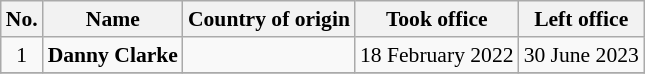<table class="wikitable" style="font-size:90%; text-align:left;">
<tr>
<th>No.</th>
<th>Name</th>
<th>Country of origin</th>
<th>Took office</th>
<th>Left office</th>
</tr>
<tr>
<td align=center>1</td>
<td><strong>Danny Clarke</strong></td>
<td></td>
<td>18 February 2022</td>
<td>30 June 2023</td>
</tr>
<tr>
</tr>
</table>
